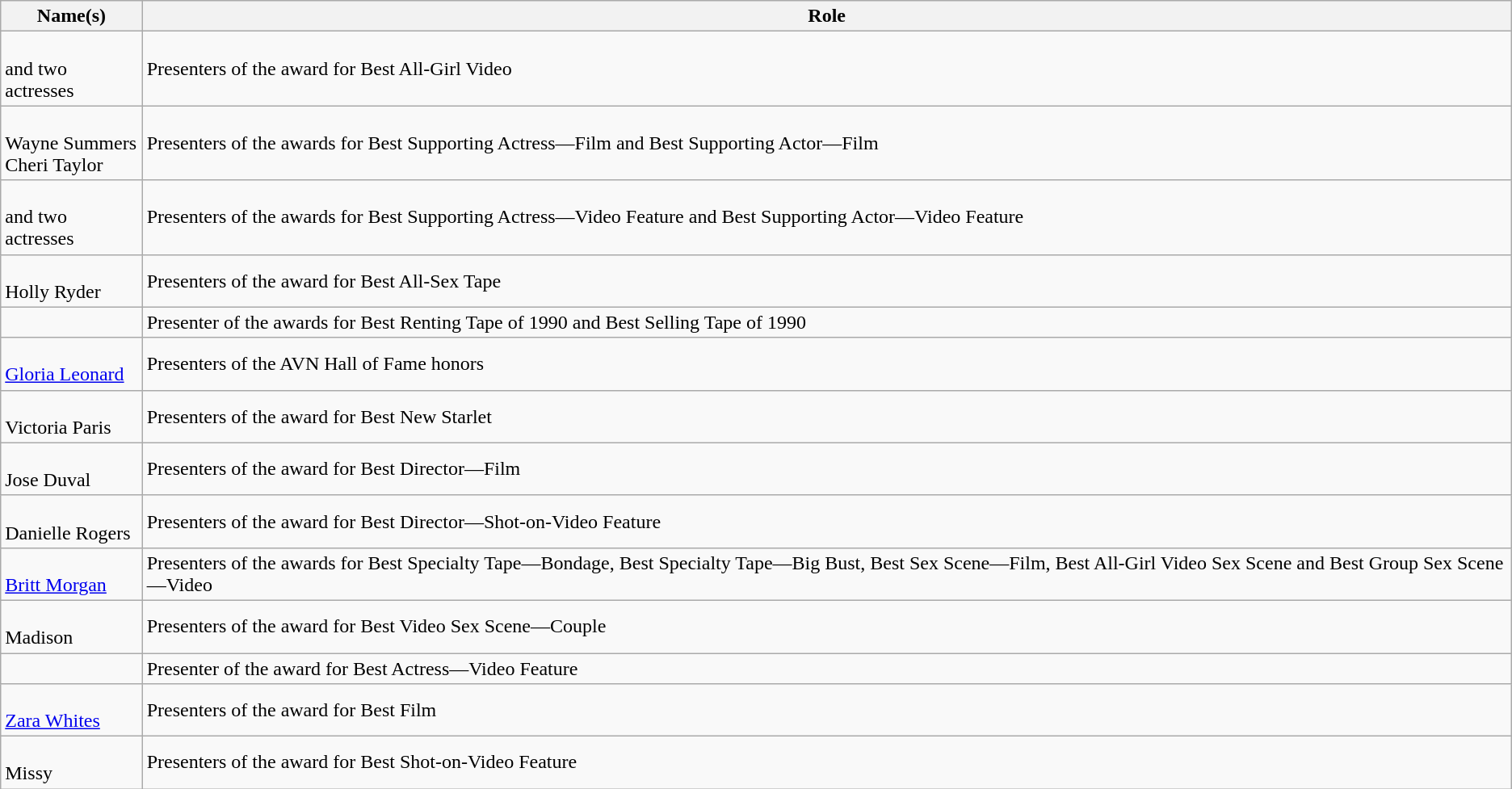<table class="wikitable sortable">
<tr>
<th>Name(s)</th>
<th>Role</th>
</tr>
<tr>
<td><br>and two actresses</td>
<td>Presenters of the award for Best All-Girl Video</td>
</tr>
<tr>
<td><br>Wayne Summers<br>Cheri Taylor</td>
<td>Presenters of the awards for Best Supporting Actress—Film and Best Supporting Actor—Film</td>
</tr>
<tr>
<td><br>and two actresses</td>
<td>Presenters of the awards for Best Supporting Actress—Video Feature and Best Supporting Actor—Video Feature</td>
</tr>
<tr>
<td><br>Holly Ryder</td>
<td>Presenters of the award for Best All-Sex Tape</td>
</tr>
<tr>
<td></td>
<td>Presenter of the awards for Best Renting Tape of 1990 and Best Selling Tape of 1990</td>
</tr>
<tr>
<td><br><a href='#'>Gloria Leonard</a></td>
<td>Presenters of the AVN Hall of Fame honors</td>
</tr>
<tr>
<td><br>Victoria Paris</td>
<td>Presenters of the award for Best New Starlet</td>
</tr>
<tr>
<td><br>Jose Duval</td>
<td>Presenters of the award for Best Director—Film</td>
</tr>
<tr>
<td><br>Danielle Rogers</td>
<td>Presenters of the award for Best Director—Shot-on-Video Feature</td>
</tr>
<tr>
<td><br><a href='#'>Britt Morgan</a></td>
<td>Presenters of the awards for Best Specialty Tape—Bondage, Best Specialty Tape—Big Bust, Best Sex Scene—Film, Best All-Girl Video Sex Scene and Best Group Sex Scene—Video</td>
</tr>
<tr>
<td><br>Madison</td>
<td>Presenters of the award for Best Video Sex Scene—Couple</td>
</tr>
<tr>
<td></td>
<td>Presenter of the award for Best Actress—Video Feature</td>
</tr>
<tr>
<td><br><a href='#'>Zara Whites</a></td>
<td>Presenters of the award for Best Film</td>
</tr>
<tr>
<td><br>Missy</td>
<td>Presenters of the award for Best Shot-on-Video Feature</td>
</tr>
</table>
